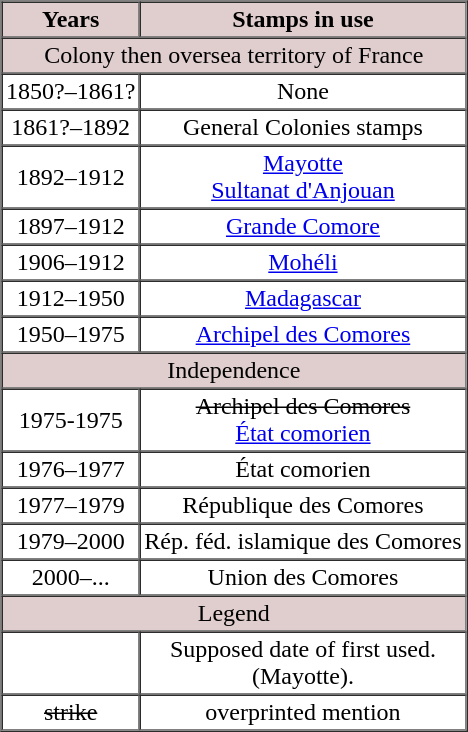<table border="1" cellpadding="2" cellspacing="0" style="text-align:center">
<tr>
<th style="background:#E0CECE">Years</th>
<th style="background:#E0CECE">Stamps in use</th>
</tr>
<tr>
<td style="background:#E0CECE" colspan="2">Colony then oversea territory of France</td>
</tr>
<tr>
<td>1850?–1861?</td>
<td>None</td>
</tr>
<tr>
<td>1861?–1892</td>
<td>General Colonies stamps</td>
</tr>
<tr>
<td>1892–1912</td>
<td><a href='#'>Mayotte</a><br><a href='#'>Sultanat d'Anjouan</a></td>
</tr>
<tr>
<td>1897–1912</td>
<td><a href='#'>Grande Comore</a></td>
</tr>
<tr>
<td>1906–1912</td>
<td><a href='#'>Mohéli</a></td>
</tr>
<tr>
<td>1912–1950</td>
<td><a href='#'>Madagascar</a></td>
</tr>
<tr>
<td>1950–1975</td>
<td><a href='#'>Archipel des Comores</a></td>
</tr>
<tr>
<td style="background:#E0CECE" colspan="2">Independence</td>
</tr>
<tr>
<td>1975-1975</td>
<td><s>Archipel des Comores</s><br><a href='#'>État comorien</a></td>
</tr>
<tr>
<td>1976–1977</td>
<td>État comorien</td>
</tr>
<tr>
<td>1977–1979</td>
<td>République des Comores</td>
</tr>
<tr>
<td>1979–2000</td>
<td>Rép. féd. islamique des Comores</td>
</tr>
<tr>
<td>2000–...</td>
<td>Union des Comores</td>
</tr>
<tr>
<td style="background:#E0CECE" colspan="2">Legend</td>
</tr>
<tr>
<td></td>
<td>Supposed date of first used.<br>(Mayotte).</td>
</tr>
<tr>
<td><s>strike</s></td>
<td>overprinted mention</td>
</tr>
<tr>
</tr>
</table>
